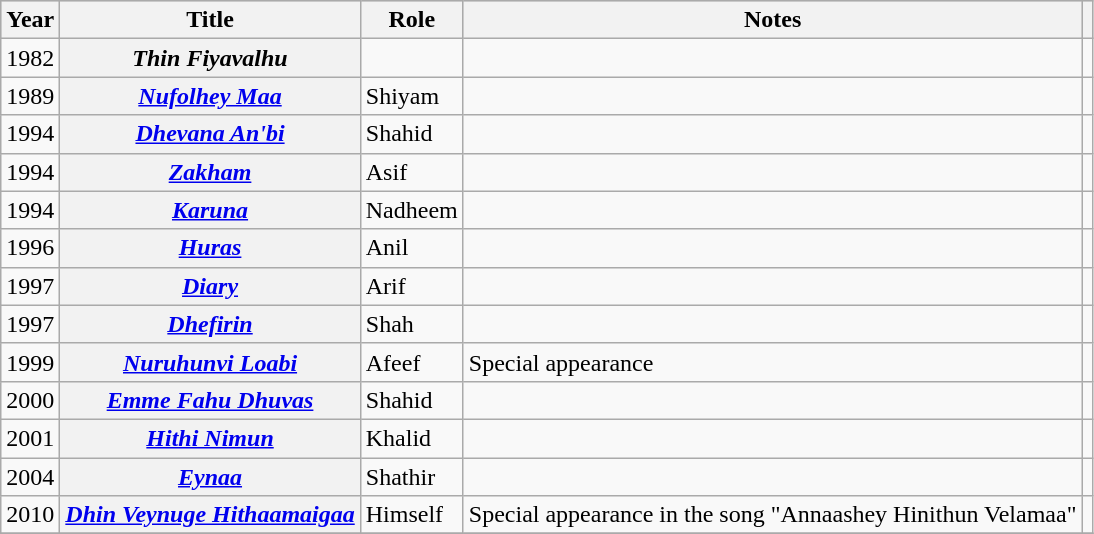<table class="wikitable sortable plainrowheaders">
<tr style="background:#ccc; text-align:center;">
<th scope="col">Year</th>
<th scope="col">Title</th>
<th scope="col">Role</th>
<th scope="col">Notes</th>
<th scope="col" class="unsortable"></th>
</tr>
<tr>
<td>1982</td>
<th scope="row"><em>Thin Fiyavalhu</em></th>
<td></td>
<td></td>
<td style="text-align: center;"></td>
</tr>
<tr>
<td>1989</td>
<th scope="row"><em><a href='#'>Nufolhey Maa</a></em></th>
<td>Shiyam</td>
<td></td>
<td style="text-align: center;"></td>
</tr>
<tr>
<td>1994</td>
<th scope="row"><em><a href='#'>Dhevana An'bi</a></em></th>
<td>Shahid</td>
<td></td>
<td style="text-align: center;"></td>
</tr>
<tr>
<td>1994</td>
<th scope="row"><em><a href='#'>Zakham</a></em></th>
<td>Asif</td>
<td></td>
<td style="text-align: center;"></td>
</tr>
<tr>
<td>1994</td>
<th scope="row"><em><a href='#'>Karuna</a></em></th>
<td>Nadheem</td>
<td></td>
<td style="text-align: center;"></td>
</tr>
<tr>
<td>1996</td>
<th scope="row"><em><a href='#'>Huras</a></em></th>
<td>Anil</td>
<td></td>
<td style="text-align: center;"></td>
</tr>
<tr>
<td>1997</td>
<th scope="row"><em><a href='#'>Diary</a></em></th>
<td>Arif</td>
<td></td>
<td style="text-align: center;"></td>
</tr>
<tr>
<td>1997</td>
<th scope="row"><em><a href='#'>Dhefirin</a></em></th>
<td>Shah</td>
<td></td>
<td></td>
</tr>
<tr>
<td>1999</td>
<th scope="row"><em><a href='#'>Nuruhunvi Loabi</a></em></th>
<td>Afeef</td>
<td>Special appearance</td>
<td style="text-align: center;"></td>
</tr>
<tr>
<td>2000</td>
<th scope="row"><em><a href='#'>Emme Fahu Dhuvas</a></em></th>
<td>Shahid</td>
<td></td>
<td style="text-align: center;"></td>
</tr>
<tr>
<td>2001</td>
<th scope="row"><em><a href='#'>Hithi Nimun</a></em></th>
<td>Khalid</td>
<td></td>
<td style="text-align: center;"></td>
</tr>
<tr>
<td>2004</td>
<th scope="row"><em><a href='#'>Eynaa</a></em></th>
<td>Shathir</td>
<td></td>
<td style="text-align: center;"></td>
</tr>
<tr>
<td>2010</td>
<th scope="row"><em><a href='#'>Dhin Veynuge Hithaamaigaa</a></em></th>
<td>Himself</td>
<td>Special appearance in the song "Annaashey Hinithun Velamaa"</td>
<td style="text-align: center;"></td>
</tr>
<tr>
</tr>
</table>
